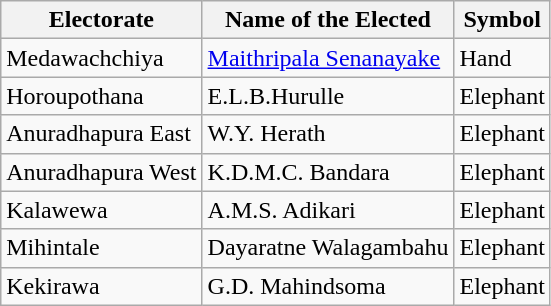<table class="wikitable" border="1">
<tr>
<th>Electorate</th>
<th>Name of the Elected</th>
<th>Symbol</th>
</tr>
<tr>
<td>Medawachchiya</td>
<td><a href='#'>Maithripala Senanayake</a></td>
<td>Hand</td>
</tr>
<tr>
<td>Horoupothana</td>
<td>E.L.B.Hurulle</td>
<td>Elephant</td>
</tr>
<tr>
<td>Anuradhapura East</td>
<td>W.Y. Herath</td>
<td>Elephant</td>
</tr>
<tr>
<td>Anuradhapura West</td>
<td>K.D.M.C. Bandara</td>
<td>Elephant</td>
</tr>
<tr>
<td>Kalawewa</td>
<td>A.M.S. Adikari</td>
<td>Elephant</td>
</tr>
<tr>
<td>Mihintale</td>
<td>Dayaratne Walagambahu</td>
<td>Elephant</td>
</tr>
<tr>
<td>Kekirawa</td>
<td>G.D. Mahindsoma</td>
<td>Elephant</td>
</tr>
</table>
